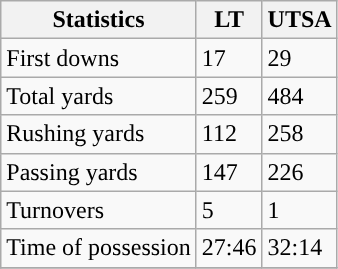<table class="wikitable">
<tr>
<th>Statistics</th>
<th>LT</th>
<th>UTSA</th>
</tr>
<tr>
<td>First downs</td>
<td>17</td>
<td>29</td>
</tr>
<tr>
<td>Total yards</td>
<td>259</td>
<td>484</td>
</tr>
<tr>
<td>Rushing yards</td>
<td>112</td>
<td>258</td>
</tr>
<tr>
<td>Passing yards</td>
<td>147</td>
<td>226</td>
</tr>
<tr>
<td>Turnovers</td>
<td>5</td>
<td>1</td>
</tr>
<tr>
<td>Time of possession</td>
<td>27:46</td>
<td>32:14</td>
</tr>
<tr>
</tr>
</table>
